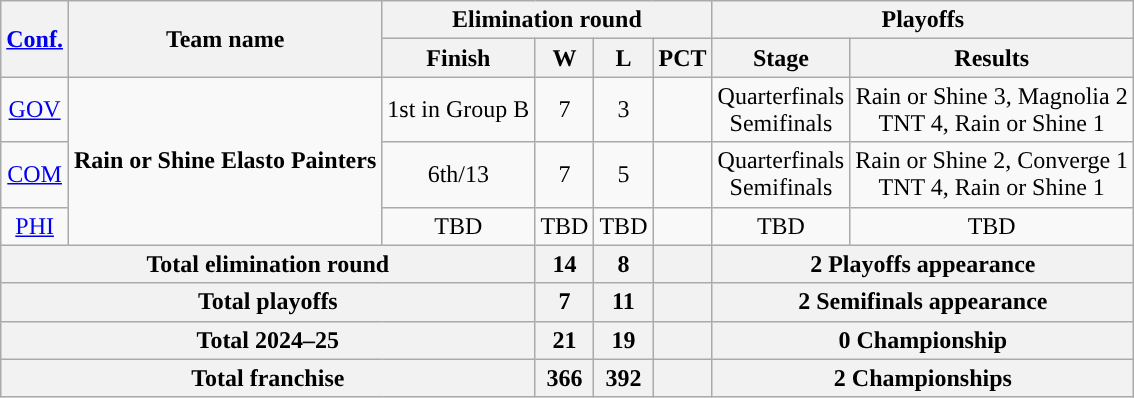<table class=wikitable style="text-align:center;">
<tr>
<th rowspan="2"><a href='#'>Conf.</a></th>
<th rowspan="2">Team name</th>
<th colspan=4>Elimination round</th>
<th colspan=2>Playoffs</th>
</tr>
<tr>
<th>Finish</th>
<th>W</th>
<th>L</th>
<th>PCT</th>
<th>Stage</th>
<th>Results</th>
</tr>
<tr>
<td><a href='#'>GOV</a></td>
<td rowspan=3><strong>Rain or Shine Elasto Painters</strong></td>
<td>1st in Group B</td>
<td>7</td>
<td>3</td>
<td></td>
<td>Quarterfinals<br>Semifinals</td>
<td>Rain or Shine 3, Magnolia 2<br>TNT 4, Rain or Shine 1</td>
</tr>
<tr>
<td><a href='#'>COM</a></td>
<td>6th/13</td>
<td>7</td>
<td>5</td>
<td></td>
<td>Quarterfinals<br>Semifinals</td>
<td>Rain or Shine 2, Converge 1<br>TNT 4, Rain or Shine 1</td>
</tr>
<tr>
<td><a href='#'>PHI</a></td>
<td>TBD</td>
<td>TBD</td>
<td>TBD</td>
<td></td>
<td>TBD</td>
<td>TBD</td>
</tr>
<tr>
<th colspan=3>Total elimination round</th>
<th>14</th>
<th>8</th>
<th></th>
<th colspan=2>2 Playoffs appearance</th>
</tr>
<tr>
<th colspan=3>Total playoffs</th>
<th>7</th>
<th>11</th>
<th></th>
<th colspan=2>2 Semifinals appearance</th>
</tr>
<tr>
<th colspan=3>Total 2024–25</th>
<th>21</th>
<th>19</th>
<th></th>
<th colspan=2>0 Championship</th>
</tr>
<tr>
<th colspan=3>Total franchise</th>
<th>366</th>
<th>392</th>
<th></th>
<th colspan=2>2 Championships</th>
</tr>
</table>
